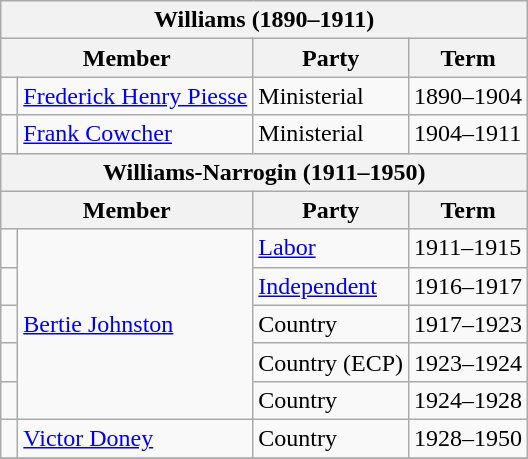<table class="wikitable">
<tr>
<th colspan="4">Williams (1890–1911)</th>
</tr>
<tr>
<th colspan="2">Member</th>
<th>Party</th>
<th>Term</th>
</tr>
<tr>
<td> </td>
<td><a href='#'>Frederick Henry Piesse</a></td>
<td>Ministerial</td>
<td>1890–1904</td>
</tr>
<tr>
<td> </td>
<td><a href='#'>Frank Cowcher</a></td>
<td>Ministerial</td>
<td>1904–1911</td>
</tr>
<tr>
<th colspan="4">Williams-Narrogin (1911–1950)</th>
</tr>
<tr>
<th colspan="2">Member</th>
<th>Party</th>
<th>Term</th>
</tr>
<tr>
<td> </td>
<td rowspan="5"><a href='#'>Bertie Johnston</a></td>
<td><a href='#'>Labor</a></td>
<td>1911–1915</td>
</tr>
<tr>
<td> </td>
<td><a href='#'>Independent</a></td>
<td>1916–1917</td>
</tr>
<tr>
<td> </td>
<td>Country</td>
<td>1917–1923</td>
</tr>
<tr>
<td> </td>
<td>Country (ECP)</td>
<td>1923–1924</td>
</tr>
<tr>
<td> </td>
<td>Country</td>
<td>1924–1928</td>
</tr>
<tr>
<td> </td>
<td><a href='#'>Victor Doney</a></td>
<td>Country</td>
<td>1928–1950</td>
</tr>
<tr>
</tr>
</table>
